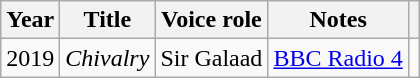<table class="wikitable plainrowheaders">
<tr>
<th scope="col">Year</th>
<th scope="col">Title</th>
<th scope="col">Voice role</th>
<th scope="col" class="unsortable">Notes</th>
<th scope="col" class="unsortable"></th>
</tr>
<tr>
<td>2019</td>
<td><em>Chivalry</em></td>
<td>Sir Galaad</td>
<td><a href='#'>BBC Radio 4</a></td>
<td></td>
</tr>
</table>
